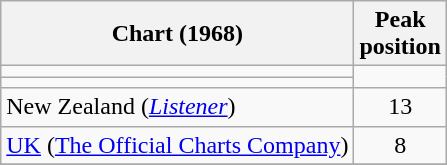<table class="wikitable sortable">
<tr>
<th align="left">Chart (1968)</th>
<th align="left">Peak<br>position</th>
</tr>
<tr>
<td></td>
</tr>
<tr>
<td></td>
</tr>
<tr>
<td>New Zealand (<em><a href='#'>Listener</a></em>)</td>
<td style="text-align:center;">13</td>
</tr>
<tr>
<td><a href='#'>UK</a> (<a href='#'>The Official Charts Company</a>)</td>
<td style="text-align:center;">8</td>
</tr>
<tr>
</tr>
</table>
